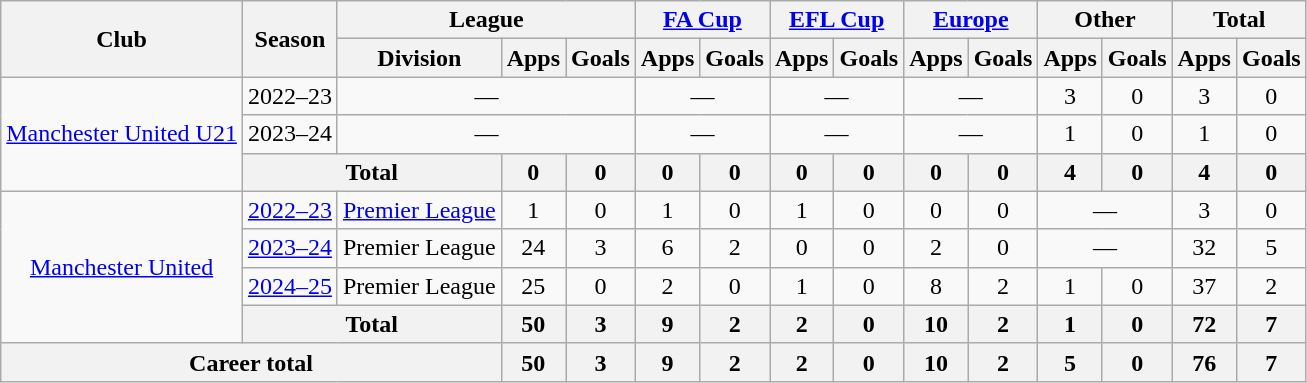<table class="wikitable" style="text-align: center;">
<tr>
<th rowspan="2">Club</th>
<th rowspan="2">Season</th>
<th colspan="3">League</th>
<th colspan="2"><a href='#'>FA Cup</a></th>
<th colspan="2"><a href='#'>EFL Cup</a></th>
<th colspan="2"><a href='#'>Europe</a></th>
<th colspan="2">Other</th>
<th colspan="2">Total</th>
</tr>
<tr>
<th>Division</th>
<th>Apps</th>
<th>Goals</th>
<th>Apps</th>
<th>Goals</th>
<th>Apps</th>
<th>Goals</th>
<th>Apps</th>
<th>Goals</th>
<th>Apps</th>
<th>Goals</th>
<th>Apps</th>
<th>Goals</th>
</tr>
<tr>
<td rowspan="3"><a href='#'>Manchester United U21</a></td>
<td>2022–23</td>
<td colspan="3">—</td>
<td colspan="2">—</td>
<td colspan="2">—</td>
<td colspan="2">—</td>
<td>3</td>
<td>0</td>
<td>3</td>
<td>0</td>
</tr>
<tr>
<td>2023–24</td>
<td colspan="3">—</td>
<td colspan="2">—</td>
<td colspan="2">—</td>
<td colspan="2">—</td>
<td>1</td>
<td>0</td>
<td>1</td>
<td>0</td>
</tr>
<tr>
<th colspan="2">Total</th>
<th>0</th>
<th>0</th>
<th>0</th>
<th>0</th>
<th>0</th>
<th>0</th>
<th>0</th>
<th>0</th>
<th>4</th>
<th>0</th>
<th>4</th>
<th>0</th>
</tr>
<tr>
<td rowspan="4"><a href='#'>Manchester United</a></td>
<td><a href='#'>2022–23</a></td>
<td><a href='#'>Premier League</a></td>
<td>1</td>
<td>0</td>
<td>1</td>
<td>0</td>
<td>1</td>
<td>0</td>
<td>0</td>
<td>0</td>
<td colspan="2">—</td>
<td>3</td>
<td>0</td>
</tr>
<tr>
<td><a href='#'>2023–24</a></td>
<td>Premier League</td>
<td>24</td>
<td>3</td>
<td>6</td>
<td>2</td>
<td>0</td>
<td>0</td>
<td>2</td>
<td>0</td>
<td colspan="2">—</td>
<td>32</td>
<td>5</td>
</tr>
<tr>
<td><a href='#'>2024–25</a></td>
<td>Premier League</td>
<td>25</td>
<td>0</td>
<td>2</td>
<td>0</td>
<td>1</td>
<td>0</td>
<td>8</td>
<td>2</td>
<td>1</td>
<td>0</td>
<td>37</td>
<td>2</td>
</tr>
<tr>
<th colspan="2">Total</th>
<th>50</th>
<th>3</th>
<th>9</th>
<th>2</th>
<th>2</th>
<th>0</th>
<th>10</th>
<th>2</th>
<th>1</th>
<th>0</th>
<th>72</th>
<th>7</th>
</tr>
<tr>
<th colspan="3">Career total</th>
<th>50</th>
<th>3</th>
<th>9</th>
<th>2</th>
<th>2</th>
<th>0</th>
<th>10</th>
<th>2</th>
<th>5</th>
<th>0</th>
<th>76</th>
<th>7</th>
</tr>
</table>
